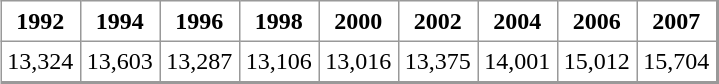<table align="center" rules="all" cellspacing="0" cellpadding="4" style="border: 1px solid #999; border-right: 2px solid #999; border-bottom:2px solid #999">
<tr>
<th>1992</th>
<th>1994</th>
<th>1996</th>
<th>1998</th>
<th>2000</th>
<th>2002</th>
<th>2004</th>
<th>2006</th>
<th>2007</th>
</tr>
<tr>
<td align=center>13,324</td>
<td align=center>13,603</td>
<td align=center>13,287</td>
<td align=center>13,106</td>
<td align=center>13,016</td>
<td align=center>13,375</td>
<td align=center>14,001</td>
<td align=center>15,012</td>
<td align=center>15,704</td>
</tr>
</table>
